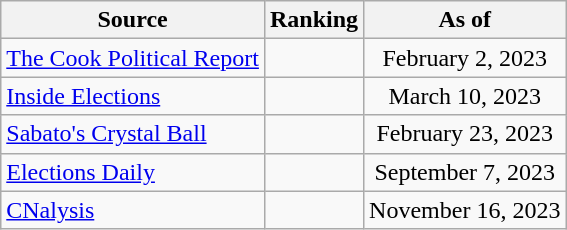<table class="wikitable" style="text-align:center">
<tr>
<th>Source</th>
<th>Ranking</th>
<th>As of</th>
</tr>
<tr>
<td align=left><a href='#'>The Cook Political Report</a></td>
<td></td>
<td>February 2, 2023</td>
</tr>
<tr>
<td align=left><a href='#'>Inside Elections</a></td>
<td></td>
<td>March 10, 2023</td>
</tr>
<tr>
<td align=left><a href='#'>Sabato's Crystal Ball</a></td>
<td></td>
<td>February 23, 2023</td>
</tr>
<tr>
<td align=left><a href='#'>Elections Daily</a></td>
<td></td>
<td>September 7, 2023</td>
</tr>
<tr>
<td align=left><a href='#'>CNalysis</a></td>
<td></td>
<td>November 16, 2023</td>
</tr>
</table>
